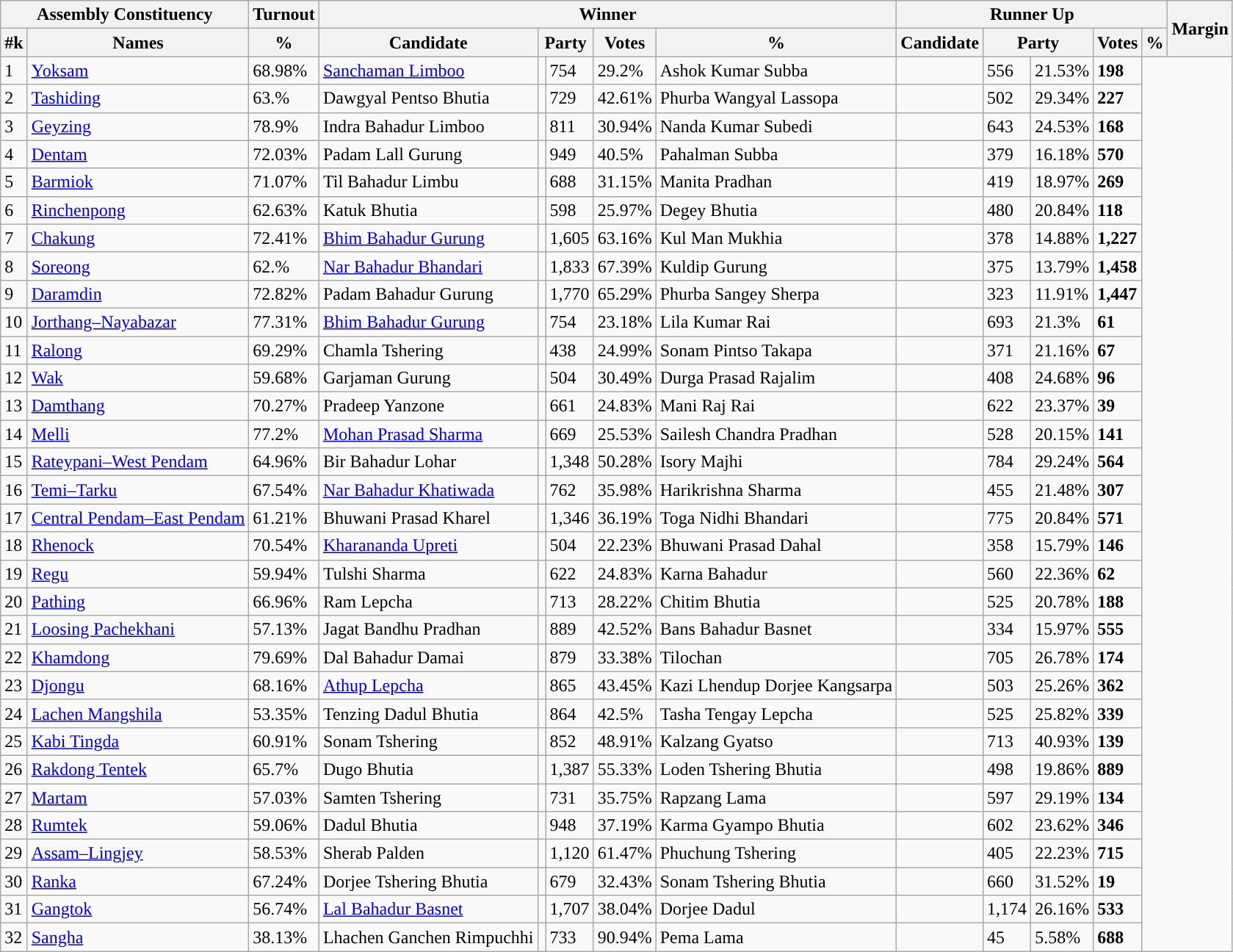<table class="wikitable sortable">
<tr>
<th colspan="2">Assembly Constituency</th>
<th>Turnout</th>
<th colspan="5">Winner</th>
<th colspan="5">Runner Up</th>
<th rowspan="2" data-sort-type=number>Margin</th>
</tr>
<tr>
<th>#k</th>
<th>Names</th>
<th>%</th>
<th>Candidate</th>
<th colspan="2">Party</th>
<th data-sort-type=number>Votes</th>
<th>%</th>
<th>Candidate</th>
<th colspan="2">Party</th>
<th data-sort-type=number>Votes</th>
<th>%</th>
</tr>
<tr>
<td>1</td>
<td><a href='#'>Yoksam</a></td>
<td>68.98%</td>
<td><a href='#'>Sanchaman Limboo</a></td>
<td></td>
<td>754</td>
<td>29.2%</td>
<td>Ashok Kumar Subba</td>
<td></td>
<td>556</td>
<td>21.53%</td>
<td style="background:"><span><strong>198</strong></span></td>
</tr>
<tr>
<td>2</td>
<td><a href='#'>Tashiding</a></td>
<td>63.%</td>
<td>Dawgyal Pentso Bhutia</td>
<td></td>
<td>729</td>
<td>42.61%</td>
<td>Phurba Wangyal Lassopa</td>
<td></td>
<td>502</td>
<td>29.34%</td>
<td style="background:"><span><strong>227</strong></span></td>
</tr>
<tr>
<td>3</td>
<td><a href='#'>Geyzing</a></td>
<td>78.9%</td>
<td>Indra Bahadur Limboo</td>
<td></td>
<td>811</td>
<td>30.94%</td>
<td>Nanda Kumar Subedi</td>
<td></td>
<td>643</td>
<td>24.53%</td>
<td style="background:"><span><strong>168</strong></span></td>
</tr>
<tr>
<td>4</td>
<td><a href='#'>Dentam</a></td>
<td>72.03%</td>
<td>Padam Lall Gurung</td>
<td></td>
<td>949</td>
<td>40.5%</td>
<td>Pahalman Subba</td>
<td></td>
<td>379</td>
<td>16.18%</td>
<td style="background:"><span><strong>570</strong></span></td>
</tr>
<tr>
<td>5</td>
<td><a href='#'>Barmiok</a></td>
<td>71.07%</td>
<td>Til Bahadur Limbu</td>
<td></td>
<td>688</td>
<td>31.15%</td>
<td>Manita Pradhan</td>
<td></td>
<td>419</td>
<td>18.97%</td>
<td style="background:"><span><strong>269</strong></span></td>
</tr>
<tr>
<td>6</td>
<td><a href='#'>Rinchenpong</a></td>
<td>62.63%</td>
<td>Katuk Bhutia</td>
<td></td>
<td>598</td>
<td>25.97%</td>
<td>Degey Bhutia</td>
<td></td>
<td>480</td>
<td>20.84%</td>
<td style="background:"><span><strong>118</strong></span></td>
</tr>
<tr>
<td>7</td>
<td><a href='#'>Chakung</a></td>
<td>72.41%</td>
<td><a href='#'>Bhim Bahadur Gurung</a></td>
<td></td>
<td>1,605</td>
<td>63.16%</td>
<td>Kul Man Mukhia</td>
<td></td>
<td>378</td>
<td>14.88%</td>
<td style="background:"><span><strong>1,227</strong></span></td>
</tr>
<tr>
<td>8</td>
<td><a href='#'>Soreong</a></td>
<td>62.%</td>
<td><a href='#'>Nar Bahadur Bhandari</a></td>
<td></td>
<td>1,833</td>
<td>67.39%</td>
<td>Kuldip Gurung</td>
<td></td>
<td>375</td>
<td>13.79%</td>
<td style="background:"><span><strong>1,458</strong></span></td>
</tr>
<tr>
<td>9</td>
<td><a href='#'>Daramdin</a></td>
<td>72.82%</td>
<td>Padam Bahadur Gurung</td>
<td></td>
<td>1,770</td>
<td>65.29%</td>
<td>Phurba Sangey Sherpa</td>
<td></td>
<td>323</td>
<td>11.91%</td>
<td style="background:"><span><strong>1,447</strong></span></td>
</tr>
<tr>
<td>10</td>
<td><a href='#'>Jorthang–Nayabazar</a></td>
<td>77.31%</td>
<td><a href='#'>Bhim Bahadur Gurung</a></td>
<td></td>
<td>754</td>
<td>23.18%</td>
<td>Lila Kumar Rai</td>
<td></td>
<td>693</td>
<td>21.3%</td>
<td style="background:"><span><strong>61</strong></span></td>
</tr>
<tr>
<td>11</td>
<td><a href='#'>Ralong</a></td>
<td>69.29%</td>
<td>Chamla Tshering</td>
<td></td>
<td>438</td>
<td>24.99%</td>
<td>Sonam Pintso Takapa</td>
<td></td>
<td>371</td>
<td>21.16%</td>
<td style="background:"><span><strong>67</strong></span></td>
</tr>
<tr>
<td>12</td>
<td><a href='#'>Wak</a></td>
<td>59.68%</td>
<td>Garjaman Gurung</td>
<td></td>
<td>504</td>
<td>30.49%</td>
<td>Durga Prasad Rajalim</td>
<td></td>
<td>408</td>
<td>24.68%</td>
<td style="background:"><span><strong>96</strong></span></td>
</tr>
<tr>
<td>13</td>
<td><a href='#'>Damthang</a></td>
<td>70.27%</td>
<td>Pradeep Yanzone</td>
<td></td>
<td>661</td>
<td>24.83%</td>
<td>Mani Raj Rai</td>
<td></td>
<td>622</td>
<td>23.37%</td>
<td style="background:"><span><strong>39</strong></span></td>
</tr>
<tr>
<td>14</td>
<td><a href='#'>Melli</a></td>
<td>77.2%</td>
<td><a href='#'>Mohan Prasad Sharma</a></td>
<td></td>
<td>669</td>
<td>25.53%</td>
<td>Sailesh Chandra Pradhan</td>
<td></td>
<td>528</td>
<td>20.15%</td>
<td style="background:"><span><strong>141</strong></span></td>
</tr>
<tr>
<td>15</td>
<td><a href='#'>Rateypani–West Pendam</a></td>
<td>64.96%</td>
<td>Bir Bahadur Lohar</td>
<td></td>
<td>1,348</td>
<td>50.28%</td>
<td>Isory Majhi</td>
<td></td>
<td>784</td>
<td>29.24%</td>
<td style="background:"><span><strong>564</strong></span></td>
</tr>
<tr>
<td>16</td>
<td><a href='#'>Temi–Tarku</a></td>
<td>67.54%</td>
<td><a href='#'>Nar Bahadur Khatiwada</a></td>
<td></td>
<td>762</td>
<td>35.98%</td>
<td>Harikrishna Sharma</td>
<td></td>
<td>455</td>
<td>21.48%</td>
<td style="background:"><span><strong>307</strong></span></td>
</tr>
<tr>
<td>17</td>
<td><a href='#'>Central Pendam–East Pendam</a></td>
<td>61.21%</td>
<td>Bhuwani Prasad Kharel</td>
<td></td>
<td>1,346</td>
<td>36.19%</td>
<td>Toga Nidhi Bhandari</td>
<td></td>
<td>775</td>
<td>20.84%</td>
<td style="background:"><span><strong>571</strong></span></td>
</tr>
<tr>
<td>18</td>
<td><a href='#'>Rhenock</a></td>
<td>70.54%</td>
<td><a href='#'>Kharananda Upreti</a></td>
<td></td>
<td>504</td>
<td>22.23%</td>
<td>Bhuwani Prasad Dahal</td>
<td></td>
<td>358</td>
<td>15.79%</td>
<td style="background:"><span><strong>146</strong></span></td>
</tr>
<tr>
<td>19</td>
<td><a href='#'>Regu</a></td>
<td>59.94%</td>
<td>Tulshi Sharma</td>
<td></td>
<td>622</td>
<td>24.83%</td>
<td>Karna Bahadur</td>
<td></td>
<td>560</td>
<td>22.36%</td>
<td style="background:"><span><strong>62</strong></span></td>
</tr>
<tr>
<td>20</td>
<td><a href='#'>Pathing</a></td>
<td>66.96%</td>
<td>Ram Lepcha</td>
<td></td>
<td>713</td>
<td>28.22%</td>
<td>Chitim Bhutia</td>
<td></td>
<td>525</td>
<td>20.78%</td>
<td style="background:"><span><strong>188</strong></span></td>
</tr>
<tr>
<td>21</td>
<td><a href='#'>Loosing Pachekhani</a></td>
<td>57.13%</td>
<td>Jagat Bandhu Pradhan</td>
<td></td>
<td>889</td>
<td>42.52%</td>
<td>Bans Bahadur Basnet</td>
<td></td>
<td>334</td>
<td>15.97%</td>
<td style="background:"><span><strong>555</strong></span></td>
</tr>
<tr>
<td>22</td>
<td><a href='#'>Khamdong</a></td>
<td>79.69%</td>
<td>Dal Bahadur Damai</td>
<td></td>
<td>879</td>
<td>33.38%</td>
<td>Tilochan</td>
<td></td>
<td>705</td>
<td>26.78%</td>
<td style="background:"><span><strong>174</strong></span></td>
</tr>
<tr>
<td>23</td>
<td><a href='#'>Djongu</a></td>
<td>68.16%</td>
<td><a href='#'>Athup Lepcha</a></td>
<td></td>
<td>865</td>
<td>43.45%</td>
<td>Kazi Lhendup Dorjee Kangsarpa</td>
<td></td>
<td>503</td>
<td>25.26%</td>
<td style="background:"><span><strong>362</strong></span></td>
</tr>
<tr>
<td>24</td>
<td><a href='#'>Lachen Mangshila</a></td>
<td>53.35%</td>
<td>Tenzing Dadul Bhutia</td>
<td></td>
<td>864</td>
<td>42.5%</td>
<td>Tasha Tengay Lepcha</td>
<td></td>
<td>525</td>
<td>25.82%</td>
<td style="background:"><span><strong>339</strong></span></td>
</tr>
<tr>
<td>25</td>
<td><a href='#'>Kabi Tingda</a></td>
<td>60.91%</td>
<td>Sonam Tshering</td>
<td></td>
<td>852</td>
<td>48.91%</td>
<td>Kalzang Gyatso</td>
<td></td>
<td>713</td>
<td>40.93%</td>
<td style="background:"><span><strong>139</strong></span></td>
</tr>
<tr>
<td>26</td>
<td><a href='#'>Rakdong Tentek</a></td>
<td>65.7%</td>
<td>Dugo Bhutia</td>
<td></td>
<td>1,387</td>
<td>55.33%</td>
<td>Loden Tshering  Bhutia</td>
<td></td>
<td>498</td>
<td>19.86%</td>
<td style="background:"><span><strong>889</strong></span></td>
</tr>
<tr>
<td>27</td>
<td><a href='#'>Martam</a></td>
<td>57.03%</td>
<td>Samten Tshering</td>
<td></td>
<td>731</td>
<td>35.75%</td>
<td>Rapzang Lama</td>
<td></td>
<td>597</td>
<td>29.19%</td>
<td style="background:"><span><strong>134</strong></span></td>
</tr>
<tr>
<td>28</td>
<td><a href='#'>Rumtek</a></td>
<td>59.06%</td>
<td>Dadul Bhutia</td>
<td></td>
<td>948</td>
<td>37.19%</td>
<td>Karma Gyampo Bhutia</td>
<td></td>
<td>602</td>
<td>23.62%</td>
<td style="background:"><span><strong>346</strong></span></td>
</tr>
<tr>
<td>29</td>
<td><a href='#'>Assam–Lingjey</a></td>
<td>58.53%</td>
<td>Sherab Palden</td>
<td></td>
<td>1,120</td>
<td>61.47%</td>
<td>Phuchung Tshering</td>
<td></td>
<td>405</td>
<td>22.23%</td>
<td style="background:"><span><strong>715</strong></span></td>
</tr>
<tr>
<td>30</td>
<td><a href='#'>Ranka</a></td>
<td>67.24%</td>
<td>Dorjee Tshering Bhutia</td>
<td></td>
<td>679</td>
<td>32.43%</td>
<td>Sonam Tshering Bhutia</td>
<td></td>
<td>660</td>
<td>31.52%</td>
<td style="background:"><span><strong>19</strong></span></td>
</tr>
<tr>
<td>31</td>
<td><a href='#'>Gangtok</a></td>
<td>56.74%</td>
<td><a href='#'>Lal Bahadur Basnet</a></td>
<td></td>
<td>1,707</td>
<td>38.04%</td>
<td>Dorjee Dadul</td>
<td></td>
<td>1,174</td>
<td>26.16%</td>
<td style="background:"><span><strong>533</strong></span></td>
</tr>
<tr>
<td>32</td>
<td><a href='#'>Sangha</a></td>
<td>38.13%</td>
<td>Lhachen Ganchen Rimpuchhi</td>
<td></td>
<td>733</td>
<td>90.94%</td>
<td>Pema Lama</td>
<td></td>
<td>45</td>
<td>5.58%</td>
<td style="background:"><span><strong>688</strong></span></td>
</tr>
</table>
